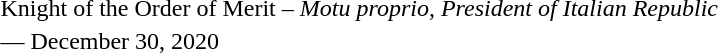<table>
<tr>
<td rowspan=2 style="width:60px; vertical-align:top;"></td>
<td>Knight of the Order of Merit – <em>Motu proprio, President of Italian Republic</em></td>
</tr>
<tr>
<td>— December 30, 2020</td>
</tr>
</table>
